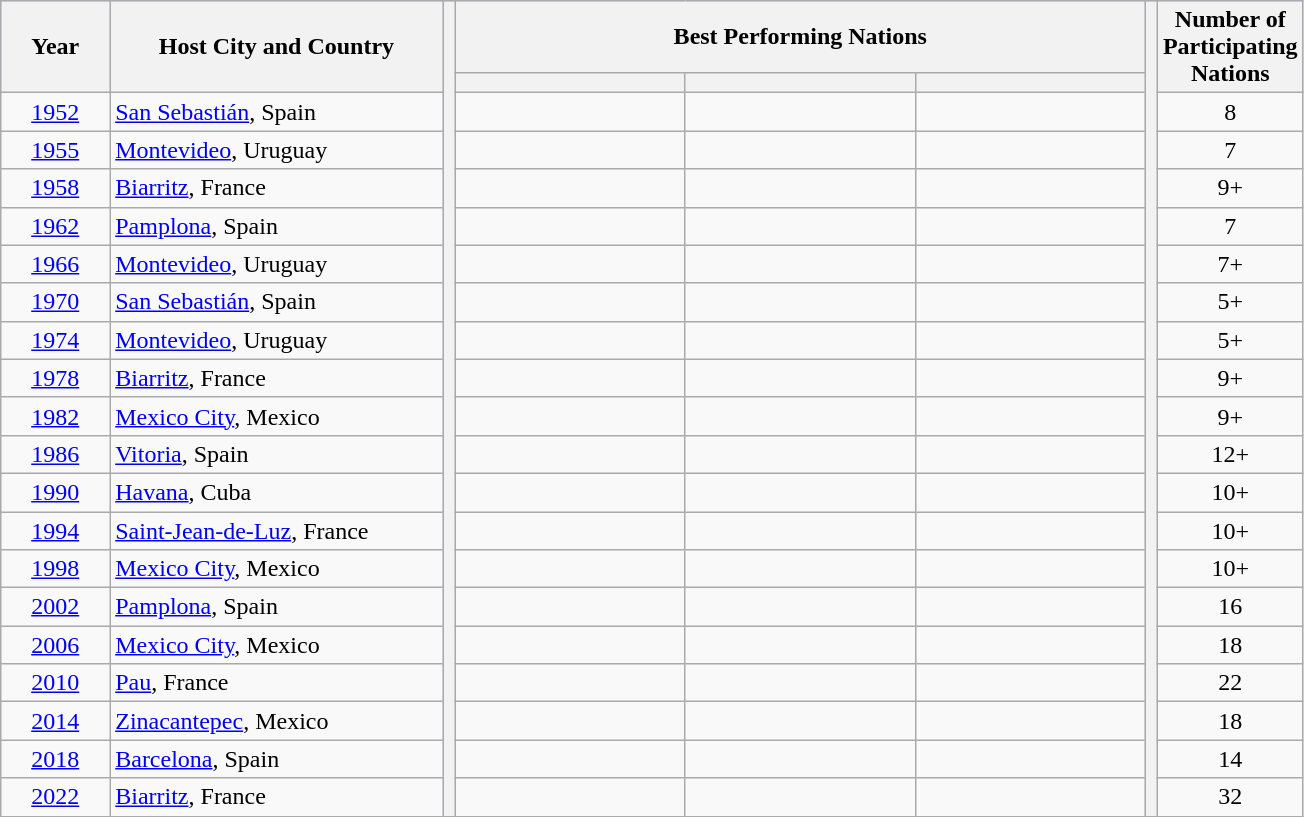<table class="wikitable" style="width: 100%; max-width: 23cm; text-align: center">
<tr bgcolor=#c1d8ff>
<th rowspan=2 width=9% style="text-align: center;">Year</th>
<th rowspan=2 width=28%>Host City and Country</th>
<th width=1% rowspan=21 bgcolor=ffffff></th>
<th colspan=3>Best Performing Nations</th>
<th width=1% rowspan=21 bgcolor=ffffff></th>
<th rowspan=2 width=5%>Number of Participating Nations</th>
</tr>
<tr bgcolor=#efefef>
<th width=20%></th>
<th width=20%></th>
<th width=20%></th>
</tr>
<tr>
<td><a href='#'>1952</a></td>
<td style="text-align: left"> <a href='#'>San Sebastián</a>, Spain</td>
<td></td>
<td></td>
<td></td>
<td>8</td>
</tr>
<tr>
<td><a href='#'>1955</a></td>
<td style="text-align: left"> <a href='#'>Montevideo</a>, Uruguay</td>
<td></td>
<td></td>
<td></td>
<td>7</td>
</tr>
<tr>
<td><a href='#'>1958</a></td>
<td style="text-align: left"> <a href='#'>Biarritz</a>, France</td>
<td></td>
<td></td>
<td></td>
<td>9+</td>
</tr>
<tr>
<td><a href='#'>1962</a></td>
<td style="text-align: left"> <a href='#'>Pamplona</a>, Spain</td>
<td></td>
<td></td>
<td></td>
<td>7</td>
</tr>
<tr>
<td><a href='#'>1966</a></td>
<td style="text-align: left"> <a href='#'>Montevideo</a>, Uruguay</td>
<td></td>
<td></td>
<td></td>
<td>7+</td>
</tr>
<tr>
<td><a href='#'>1970</a></td>
<td style="text-align: left"> <a href='#'>San Sebastián</a>, Spain</td>
<td></td>
<td></td>
<td></td>
<td>5+</td>
</tr>
<tr>
<td><a href='#'>1974</a></td>
<td style="text-align: left"> <a href='#'>Montevideo</a>, Uruguay</td>
<td></td>
<td></td>
<td></td>
<td>5+</td>
</tr>
<tr>
<td><a href='#'>1978</a></td>
<td style="text-align: left"> <a href='#'>Biarritz</a>, France</td>
<td></td>
<td></td>
<td></td>
<td>9+</td>
</tr>
<tr>
<td><a href='#'>1982</a></td>
<td style="text-align: left"> <a href='#'>Mexico City</a>, Mexico</td>
<td></td>
<td></td>
<td></td>
<td>9+</td>
</tr>
<tr>
<td><a href='#'>1986</a></td>
<td style="text-align: left"> <a href='#'>Vitoria</a>, Spain</td>
<td></td>
<td></td>
<td></td>
<td>12+</td>
</tr>
<tr>
<td><a href='#'>1990</a></td>
<td style="text-align: left"> <a href='#'>Havana</a>, Cuba</td>
<td></td>
<td></td>
<td></td>
<td>10+</td>
</tr>
<tr>
<td><a href='#'>1994</a></td>
<td style="text-align: left"> <a href='#'>Saint-Jean-de-Luz</a>, France</td>
<td></td>
<td></td>
<td></td>
<td>10+</td>
</tr>
<tr>
<td><a href='#'>1998</a></td>
<td style="text-align: left"> <a href='#'>Mexico City</a>, Mexico</td>
<td></td>
<td></td>
<td></td>
<td>10+</td>
</tr>
<tr>
<td><a href='#'>2002</a></td>
<td style="text-align: left"> <a href='#'>Pamplona</a>, Spain</td>
<td></td>
<td></td>
<td></td>
<td>16</td>
</tr>
<tr>
<td><a href='#'>2006</a></td>
<td style="text-align: left"> <a href='#'>Mexico City</a>, Mexico</td>
<td></td>
<td></td>
<td></td>
<td>18</td>
</tr>
<tr>
<td><a href='#'>2010</a></td>
<td style="text-align: left"> <a href='#'>Pau</a>, France</td>
<td></td>
<td></td>
<td></td>
<td>22</td>
</tr>
<tr>
<td><a href='#'>2014</a></td>
<td style="text-align: left"> <a href='#'>Zinacantepec</a>, Mexico</td>
<td></td>
<td></td>
<td></td>
<td>18</td>
</tr>
<tr>
<td><a href='#'>2018</a></td>
<td style="text-align: left"> <a href='#'>Barcelona</a>, Spain</td>
<td></td>
<td></td>
<td></td>
<td>14</td>
</tr>
<tr>
<td><a href='#'>2022</a></td>
<td style="text-align: left"> <a href='#'>Biarritz</a>, France</td>
<td></td>
<td></td>
<td></td>
<td>32</td>
</tr>
</table>
